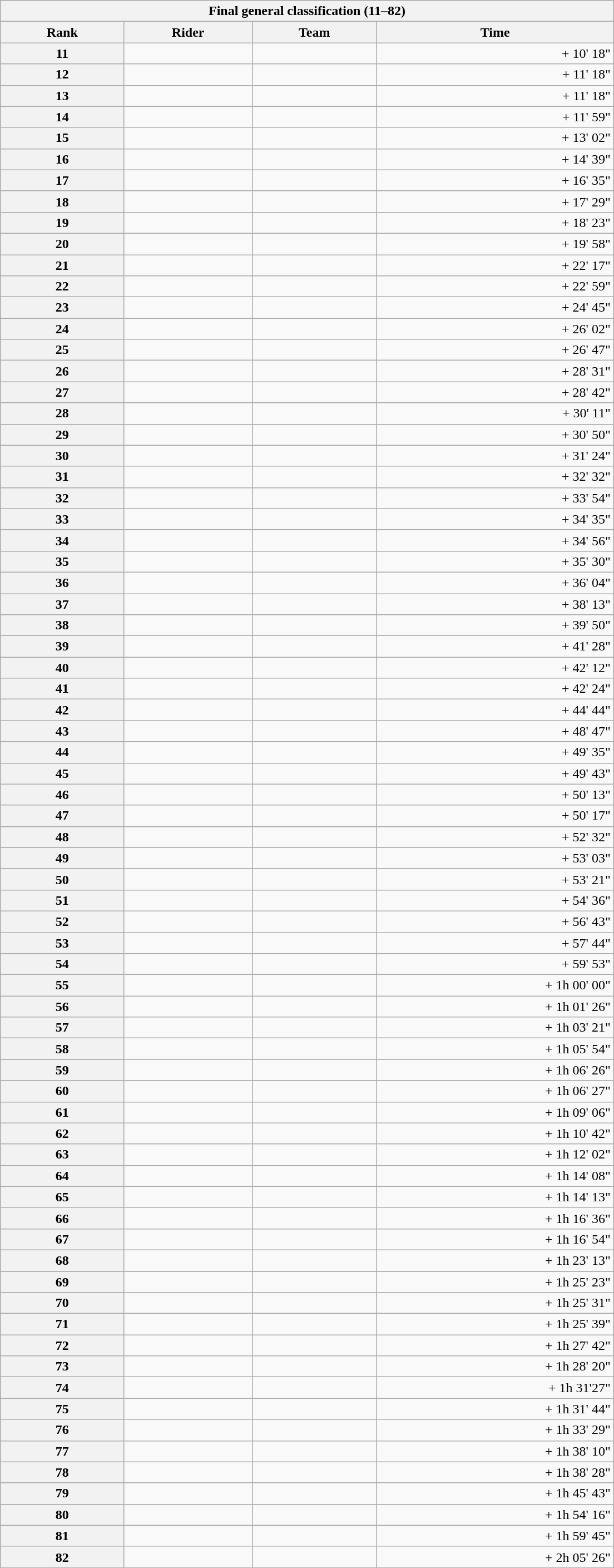<table class="collapsible collapsed wikitable" style="width:46em;margin-top:-1px;">
<tr>
<th scope="col" colspan="4">Final general classification (11–82)</th>
</tr>
<tr>
<th scope="col">Rank</th>
<th scope="col">Rider</th>
<th scope="col">Team</th>
<th scope="col">Time</th>
</tr>
<tr>
<th scope="row">11</th>
<td></td>
<td></td>
<td style="text-align:right;">+ 10' 18"</td>
</tr>
<tr>
<th scope="row">12</th>
<td></td>
<td></td>
<td style="text-align:right;">+ 11' 18"</td>
</tr>
<tr>
<th scope="row">13</th>
<td></td>
<td></td>
<td style="text-align:right;">+ 11' 18"</td>
</tr>
<tr>
<th scope="row">14</th>
<td></td>
<td></td>
<td style="text-align:right;">+ 11' 59"</td>
</tr>
<tr>
<th scope="row">15</th>
<td></td>
<td></td>
<td style="text-align:right;">+ 13' 02"</td>
</tr>
<tr>
<th scope="row">16</th>
<td></td>
<td></td>
<td style="text-align:right;">+ 14' 39"</td>
</tr>
<tr>
<th scope="row">17</th>
<td></td>
<td></td>
<td style="text-align:right;">+ 16' 35"</td>
</tr>
<tr>
<th scope="row">18</th>
<td></td>
<td></td>
<td style="text-align:right;">+ 17' 29"</td>
</tr>
<tr>
<th scope="row">19</th>
<td></td>
<td></td>
<td style="text-align:right;">+ 18' 23"</td>
</tr>
<tr>
<th scope="row">20</th>
<td></td>
<td></td>
<td style="text-align:right;">+ 19' 58"</td>
</tr>
<tr>
<th scope="row">21</th>
<td></td>
<td></td>
<td style="text-align:right;">+ 22' 17"</td>
</tr>
<tr>
<th scope="row">22</th>
<td></td>
<td></td>
<td style="text-align:right;">+ 22' 59"</td>
</tr>
<tr>
<th scope="row">23</th>
<td></td>
<td></td>
<td style="text-align:right;">+ 24' 45"</td>
</tr>
<tr>
<th scope="row">24</th>
<td></td>
<td></td>
<td style="text-align:right;">+ 26' 02"</td>
</tr>
<tr>
<th scope="row">25</th>
<td></td>
<td></td>
<td style="text-align:right;">+ 26' 47"</td>
</tr>
<tr>
<th scope="row">26</th>
<td></td>
<td></td>
<td style="text-align:right;">+ 28' 31"</td>
</tr>
<tr>
<th scope="row">27</th>
<td></td>
<td></td>
<td style="text-align:right;">+ 28' 42"</td>
</tr>
<tr>
<th scope="row">28</th>
<td></td>
<td></td>
<td style="text-align:right;">+ 30' 11"</td>
</tr>
<tr>
<th scope="row">29</th>
<td></td>
<td></td>
<td style="text-align:right;">+ 30' 50"</td>
</tr>
<tr>
<th scope="row">30</th>
<td></td>
<td></td>
<td style="text-align:right;">+ 31' 24"</td>
</tr>
<tr>
<th scope="row">31</th>
<td></td>
<td></td>
<td style="text-align:right;">+ 32' 32"</td>
</tr>
<tr>
<th scope="row">32</th>
<td></td>
<td></td>
<td style="text-align:right;">+ 33' 54"</td>
</tr>
<tr>
<th scope="row">33</th>
<td></td>
<td></td>
<td style="text-align:right;">+ 34' 35"</td>
</tr>
<tr>
<th scope="row">34</th>
<td></td>
<td></td>
<td style="text-align:right;">+ 34' 56"</td>
</tr>
<tr>
<th scope="row">35</th>
<td></td>
<td></td>
<td style="text-align:right;">+ 35' 30"</td>
</tr>
<tr>
<th scope="row">36</th>
<td></td>
<td></td>
<td style="text-align:right;">+ 36' 04"</td>
</tr>
<tr>
<th scope="row">37</th>
<td></td>
<td></td>
<td style="text-align:right;">+ 38' 13"</td>
</tr>
<tr>
<th scope="row">38</th>
<td></td>
<td></td>
<td style="text-align:right;">+ 39' 50"</td>
</tr>
<tr>
<th scope="row">39</th>
<td></td>
<td></td>
<td style="text-align:right;">+ 41' 28"</td>
</tr>
<tr>
<th scope="row">40</th>
<td></td>
<td></td>
<td style="text-align:right;">+ 42' 12"</td>
</tr>
<tr>
<th scope="row">41</th>
<td></td>
<td></td>
<td style="text-align:right;">+ 42' 24"</td>
</tr>
<tr>
<th scope="row">42</th>
<td></td>
<td></td>
<td style="text-align:right;">+ 44' 44"</td>
</tr>
<tr>
<th scope="row">43</th>
<td></td>
<td></td>
<td style="text-align:right;">+ 48' 47"</td>
</tr>
<tr>
<th scope="row">44</th>
<td></td>
<td></td>
<td style="text-align:right;">+ 49' 35"</td>
</tr>
<tr>
<th scope="row">45</th>
<td></td>
<td></td>
<td style="text-align:right;">+ 49' 43"</td>
</tr>
<tr>
<th scope="row">46</th>
<td></td>
<td></td>
<td style="text-align:right;">+ 50' 13"</td>
</tr>
<tr>
<th scope="row">47</th>
<td></td>
<td></td>
<td style="text-align:right;">+ 50' 17"</td>
</tr>
<tr>
<th scope="row">48</th>
<td></td>
<td></td>
<td style="text-align:right;">+ 52' 32"</td>
</tr>
<tr>
<th scope="row">49</th>
<td></td>
<td></td>
<td style="text-align:right;">+ 53' 03"</td>
</tr>
<tr>
<th scope="row">50</th>
<td></td>
<td></td>
<td style="text-align:right;">+ 53' 21"</td>
</tr>
<tr>
<th scope="row">51</th>
<td></td>
<td></td>
<td style="text-align:right;">+ 54' 36"</td>
</tr>
<tr>
<th scope="row">52</th>
<td></td>
<td></td>
<td style="text-align:right;">+ 56' 43"</td>
</tr>
<tr>
<th scope="row">53</th>
<td></td>
<td></td>
<td style="text-align:right;">+ 57' 44"</td>
</tr>
<tr>
<th scope="row">54</th>
<td></td>
<td></td>
<td style="text-align:right;">+ 59' 53"</td>
</tr>
<tr>
<th scope="row">55</th>
<td></td>
<td></td>
<td style="text-align:right;">+ 1h 00' 00"</td>
</tr>
<tr>
<th scope="row">56</th>
<td></td>
<td></td>
<td style="text-align:right;">+ 1h 01' 26"</td>
</tr>
<tr>
<th scope="row">57</th>
<td></td>
<td></td>
<td style="text-align:right;">+ 1h 03' 21"</td>
</tr>
<tr>
<th scope="row">58</th>
<td></td>
<td></td>
<td style="text-align:right;">+ 1h 05' 54"</td>
</tr>
<tr>
<th scope="row">59</th>
<td></td>
<td></td>
<td style="text-align:right;">+ 1h 06' 26"</td>
</tr>
<tr>
<th scope="row">60</th>
<td></td>
<td></td>
<td style="text-align:right;">+ 1h 06' 27"</td>
</tr>
<tr>
<th scope="row">61</th>
<td></td>
<td></td>
<td style="text-align:right;">+ 1h 09' 06"</td>
</tr>
<tr>
<th scope="row">62</th>
<td></td>
<td></td>
<td style="text-align:right;">+ 1h 10' 42"</td>
</tr>
<tr>
<th scope="row">63</th>
<td></td>
<td></td>
<td style="text-align:right;">+ 1h 12' 02"</td>
</tr>
<tr>
<th scope="row">64</th>
<td></td>
<td></td>
<td style="text-align:right;">+ 1h 14' 08"</td>
</tr>
<tr>
<th scope="row">65</th>
<td></td>
<td></td>
<td style="text-align:right;">+ 1h 14' 13"</td>
</tr>
<tr>
<th scope="row">66</th>
<td></td>
<td></td>
<td style="text-align:right;">+ 1h 16' 36"</td>
</tr>
<tr>
<th scope="row">67</th>
<td></td>
<td></td>
<td style="text-align:right;">+ 1h 16' 54"</td>
</tr>
<tr>
<th scope="row">68</th>
<td></td>
<td></td>
<td style="text-align:right;">+ 1h 23' 13"</td>
</tr>
<tr>
<th scope="row">69</th>
<td></td>
<td></td>
<td style="text-align:right;">+ 1h 25' 23"</td>
</tr>
<tr>
<th scope="row">70</th>
<td></td>
<td></td>
<td style="text-align:right;">+ 1h 25' 31"</td>
</tr>
<tr>
<th scope="row">71</th>
<td></td>
<td></td>
<td style="text-align:right;">+ 1h 25' 39"</td>
</tr>
<tr>
<th scope="row">72</th>
<td></td>
<td></td>
<td style="text-align:right;">+ 1h 27' 42"</td>
</tr>
<tr>
<th scope="row">73</th>
<td></td>
<td></td>
<td style="text-align:right;">+ 1h 28' 20"</td>
</tr>
<tr>
<th scope="row">74</th>
<td></td>
<td></td>
<td style="text-align:right;">+ 1h 31'27"</td>
</tr>
<tr>
<th scope="row">75</th>
<td></td>
<td></td>
<td style="text-align:right;">+ 1h 31' 44"</td>
</tr>
<tr>
<th scope="row">76</th>
<td></td>
<td></td>
<td style="text-align:right;">+ 1h 33' 29"</td>
</tr>
<tr>
<th scope="row">77</th>
<td></td>
<td></td>
<td style="text-align:right;">+ 1h 38' 10"</td>
</tr>
<tr>
<th scope="row">78</th>
<td></td>
<td></td>
<td style="text-align:right;">+ 1h 38' 28"</td>
</tr>
<tr>
<th scope="row">79</th>
<td></td>
<td></td>
<td style="text-align:right;">+ 1h 45' 43"</td>
</tr>
<tr>
<th scope="row">80</th>
<td></td>
<td></td>
<td style="text-align:right;">+ 1h 54' 16"</td>
</tr>
<tr>
<th scope="row">81</th>
<td></td>
<td></td>
<td style="text-align:right;">+ 1h 59' 45"</td>
</tr>
<tr>
<th scope="row">82</th>
<td></td>
<td></td>
<td style="text-align:right;">+ 2h 05' 26"</td>
</tr>
</table>
